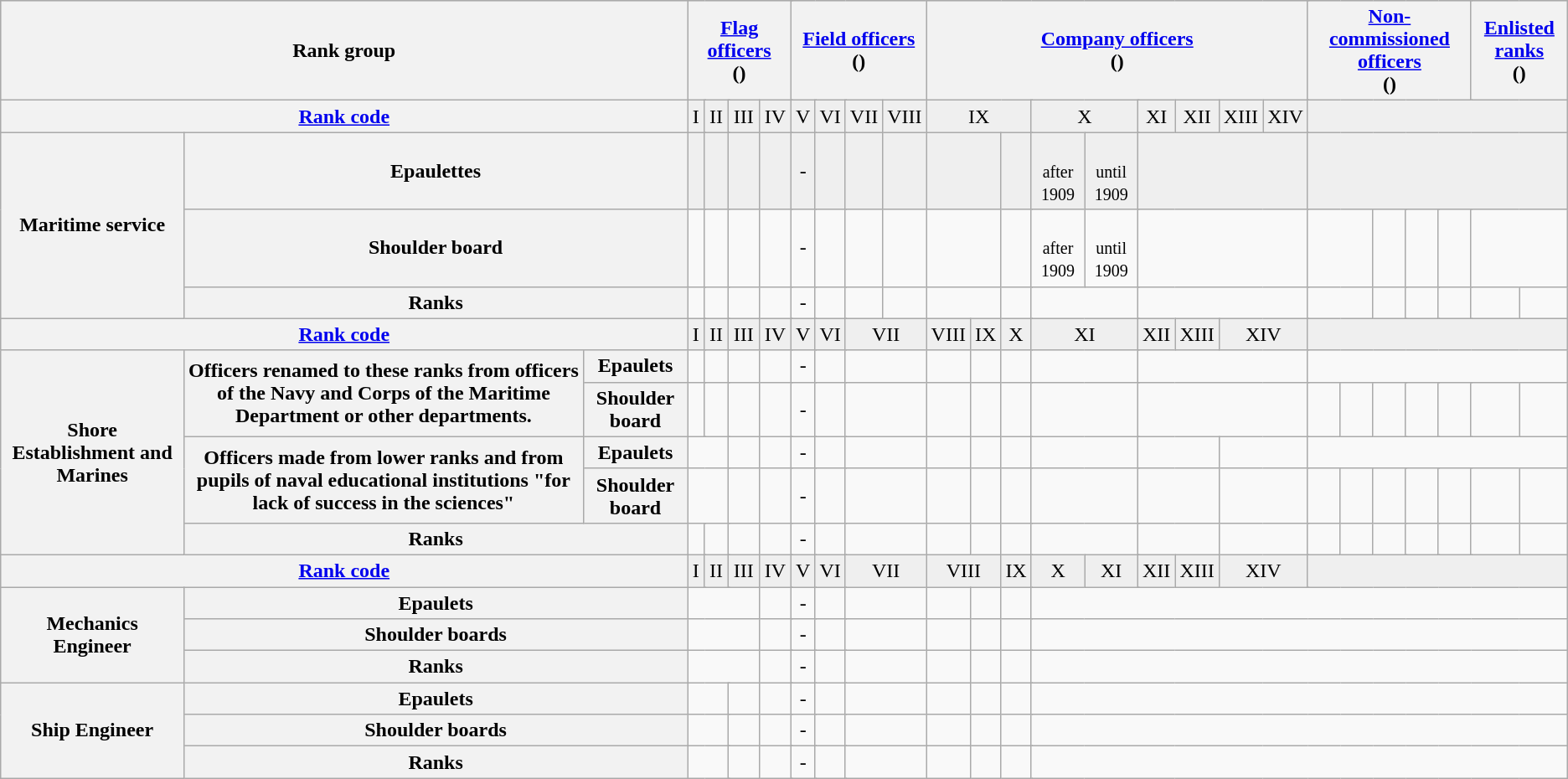<table class="wikitable">
<tr align="center" style="background:#cfcfcf;">
<th colspan=3>Rank group</th>
<th colspan=8><a href='#'>Flag officers</a><br>()</th>
<th colspan=8><a href='#'>Field officers</a><br>()</th>
<th colspan=16><a href='#'>Company officers</a><br>()</th>
<th colspan=8><a href='#'>Non-commissioned officers</a><br>()</th>
<th colspan=4><a href='#'>Enlisted ranks</a><br>()</th>
</tr>
<tr style="background:#efefef;text-align:center;">
<th colspan=3><a href='#'>Rank code</a></th>
<td colspan=2>I</td>
<td colspan=2>II</td>
<td colspan=2>III</td>
<td colspan=2>IV</td>
<td colspan=2>V</td>
<td colspan=2>VI</td>
<td colspan=2>VII</td>
<td colspan=2>VIII</td>
<td colspan=4>IX</td>
<td colspan=4>X</td>
<td colspan=2>XI</td>
<td colspan=2>XII</td>
<td colspan=2>XIII</td>
<td colspan=2>XIV</td>
<td colspan=12></td>
</tr>
<tr style="background:#efefef;text-align:center;">
<th rowspan=3>Maritime service</th>
<th colspan=2>Epaulettes</th>
<td colspan=2></td>
<td colspan=2></td>
<td colspan=2></td>
<td colspan=2></td>
<td colspan=2>-</td>
<td colspan=2></td>
<td colspan=2></td>
<td colspan=2></td>
<td colspan=2></td>
<td colspan=2></td>
<td colspan=2><br><small>after 1909</small></td>
<td colspan=2><br><small>until 1909</small></td>
<td colspan=8></td>
<td colspan=16></td>
</tr>
<tr align="center">
<th colspan=2>Shoulder board</th>
<td colspan=2></td>
<td colspan=2></td>
<td colspan=2></td>
<td colspan=2></td>
<td colspan=2>-</td>
<td colspan=2></td>
<td colspan=2></td>
<td colspan=2></td>
<td colspan=2></td>
<td colspan=2></td>
<td colspan=2><br><small>after 1909</small></td>
<td colspan=2><br><small>until 1909</small></td>
<td colspan=8></td>
<td colspan=2></td>
<td colspan=2></td>
<td colspan=2></td>
<td colspan=2></td>
<td colspan=4></td>
</tr>
<tr align="center">
<th colspan=2>Ranks</th>
<td colspan=2><br></td>
<td colspan=2><br></td>
<td colspan=2><br></td>
<td colspan=2><br></td>
<td colspan=2>-</td>
<td colspan=2><br></td>
<td colspan=2><br></td>
<td colspan=2><br></td>
<td colspan=2><br></td>
<td colspan=2><br></td>
<td colspan=4><br></td>
<td colspan=8></td>
<td colspan=2><br></td>
<td colspan=2><br></td>
<td colspan=2><br></td>
<td colspan=2><br></td>
<td colspan=2><br></td>
<td colspan=2><br></td>
</tr>
<tr style="background:#efefef;text-align:center;">
<th colspan=3><a href='#'>Rank code</a></th>
<td colspan=2>I</td>
<td colspan=2>II</td>
<td colspan=2>III</td>
<td colspan=2>IV</td>
<td colspan=2>V</td>
<td colspan=2>VI</td>
<td colspan=4>VII</td>
<td colspan=1>VIII</td>
<td colspan=1>IX</td>
<td colspan=2>X</td>
<td colspan=4>XI</td>
<td colspan=2>XII</td>
<td colspan=2>XIII</td>
<td colspan=4>XIV</td>
<td colspan=12></td>
</tr>
<tr align="center">
<th rowspan=5 colspan=1>Shore Establishment and Marines</th>
<th rowspan=2 colspan=1>Officers renamed to these ranks from officers of the Navy and Corps of the Maritime Department or other departments.</th>
<th colspan=1>Epaulets</th>
<td colspan=2></td>
<td colspan=2></td>
<td colspan=2></td>
<td colspan=2></td>
<td colspan=2>-</td>
<td colspan=2></td>
<td colspan=4></td>
<td colspan=1></td>
<td colspan=1></td>
<td colspan=2></td>
<td colspan=4></td>
<td colspan=8></td>
<td colspan=12></td>
</tr>
<tr align="center">
<th colspan=1>Shoulder board</th>
<td colspan=2></td>
<td colspan=2></td>
<td colspan=2></td>
<td colspan=2></td>
<td colspan=2>-</td>
<td colspan=2></td>
<td colspan=4></td>
<td colspan=1></td>
<td colspan=1></td>
<td colspan=2></td>
<td colspan=4></td>
<td colspan=8></td>
<td colspan=1></td>
<td colspan=1></td>
<td colspan=2></td>
<td colspan=2></td>
<td colspan=2></td>
<td colspan=2></td>
<td colspan=2></td>
</tr>
<tr align="center">
<th rowspan=2 colspan=1>Officers made from lower ranks and from pupils of naval educational institutions "for lack of success in the sciences"</th>
<th colspan=1>Epaulets</th>
<td colspan=4></td>
<td colspan=2></td>
<td colspan=2></td>
<td colspan=2>-</td>
<td colspan=2></td>
<td colspan=4></td>
<td colspan=1></td>
<td colspan=1></td>
<td colspan=2></td>
<td colspan=4></td>
<td colspan=4></td>
<td colspan=4></td>
<td colspan=12></td>
</tr>
<tr align="center">
<th colspan=1>Shoulder board</th>
<td colspan=4></td>
<td colspan=2></td>
<td colspan=2></td>
<td colspan=2>-</td>
<td colspan=2></td>
<td colspan=4></td>
<td colspan=1></td>
<td colspan=1></td>
<td colspan=2></td>
<td colspan=4></td>
<td colspan=4></td>
<td colspan=4></td>
<td colspan=1></td>
<td colspan=1></td>
<td colspan=2></td>
<td colspan=2></td>
<td colspan=2></td>
<td colspan=2></td>
<td colspan=2></td>
</tr>
<tr align="center">
<th colspan=2>Ranks</th>
<td colspan=2></td>
<td colspan=2><br></td>
<td colspan=2><br></td>
<td colspan=2><br></td>
<td colspan=2>-</td>
<td colspan=2><br></td>
<td colspan=4><br></td>
<td colspan=1><br></td>
<td colspan=1><br></td>
<td colspan=2><br></td>
<td colspan=4><br></td>
<td colspan=4></td>
<td colspan=4><br></td>
<td colspan=1><br></td>
<td colspan=1><br></td>
<td colspan=2><br></td>
<td colspan=2><br></td>
<td colspan=2><br></td>
<td colspan=2><br></td>
<td colspan=2><br></td>
</tr>
<tr style="background:#efefef;text-align:center;">
<th colspan=3><a href='#'>Rank code</a></th>
<td colspan=2>I</td>
<td colspan=2>II</td>
<td colspan=2>III</td>
<td colspan=2>IV</td>
<td colspan=2>V</td>
<td colspan=2>VI</td>
<td colspan=4>VII</td>
<td colspan=2>VIII</td>
<td colspan=2>IX</td>
<td colspan=2>X</td>
<td colspan=2>XI</td>
<td colspan=2>XII</td>
<td colspan=2>XIII</td>
<td colspan=4>XIV</td>
<td colspan=12></td>
</tr>
<tr align="center">
<th rowspan=3 colspan=1>Mechanics Engineer</th>
<th colspan=2>Epaulets</th>
<td colspan=6></td>
<td colspan=2></td>
<td colspan=2>-</td>
<td colspan=2></td>
<td colspan=4></td>
<td colspan=1></td>
<td colspan=1></td>
<td colspan=2></td>
<td colspan=24></td>
</tr>
<tr align="center">
<th colspan=2>Shoulder boards</th>
<td colspan=6></td>
<td colspan=2></td>
<td colspan=2>-</td>
<td colspan=2></td>
<td colspan=4></td>
<td colspan=1></td>
<td colspan=1></td>
<td colspan=2></td>
<td colspan=24></td>
</tr>
<tr align="center">
<th colspan=2>Ranks</th>
<td colspan=6></td>
<td colspan=2><br></td>
<td colspan=2>-</td>
<td colspan=2><br></td>
<td colspan=4><br></td>
<td colspan=1><br></td>
<td colspan=1><br></td>
<td colspan=2><br></td>
<td colspan=24></td>
</tr>
<tr align="center">
<th rowspan=3 colspan=1>Ship Engineer</th>
<th colspan=2>Epaulets</th>
<td colspan=4></td>
<td colspan=2></td>
<td colspan=2></td>
<td colspan=2>-</td>
<td colspan=2></td>
<td colspan=4></td>
<td colspan=1></td>
<td colspan=1></td>
<td colspan=2></td>
<td colspan=24></td>
</tr>
<tr align="center">
<th colspan=2>Shoulder boards</th>
<td colspan=4></td>
<td colspan=2></td>
<td colspan=2></td>
<td colspan=2>-</td>
<td colspan=2></td>
<td colspan=4></td>
<td colspan=1></td>
<td colspan=1></td>
<td colspan=2></td>
<td colspan=24></td>
</tr>
<tr align="center">
<th colspan=2>Ranks</th>
<td colspan=4></td>
<td colspan=2><br></td>
<td colspan=2><br></td>
<td colspan=2>-</td>
<td colspan=2><br></td>
<td colspan=4><br></td>
<td colspan=1><br></td>
<td colspan=1><br></td>
<td colspan=2><br></td>
<td colspan=24></td>
</tr>
</table>
